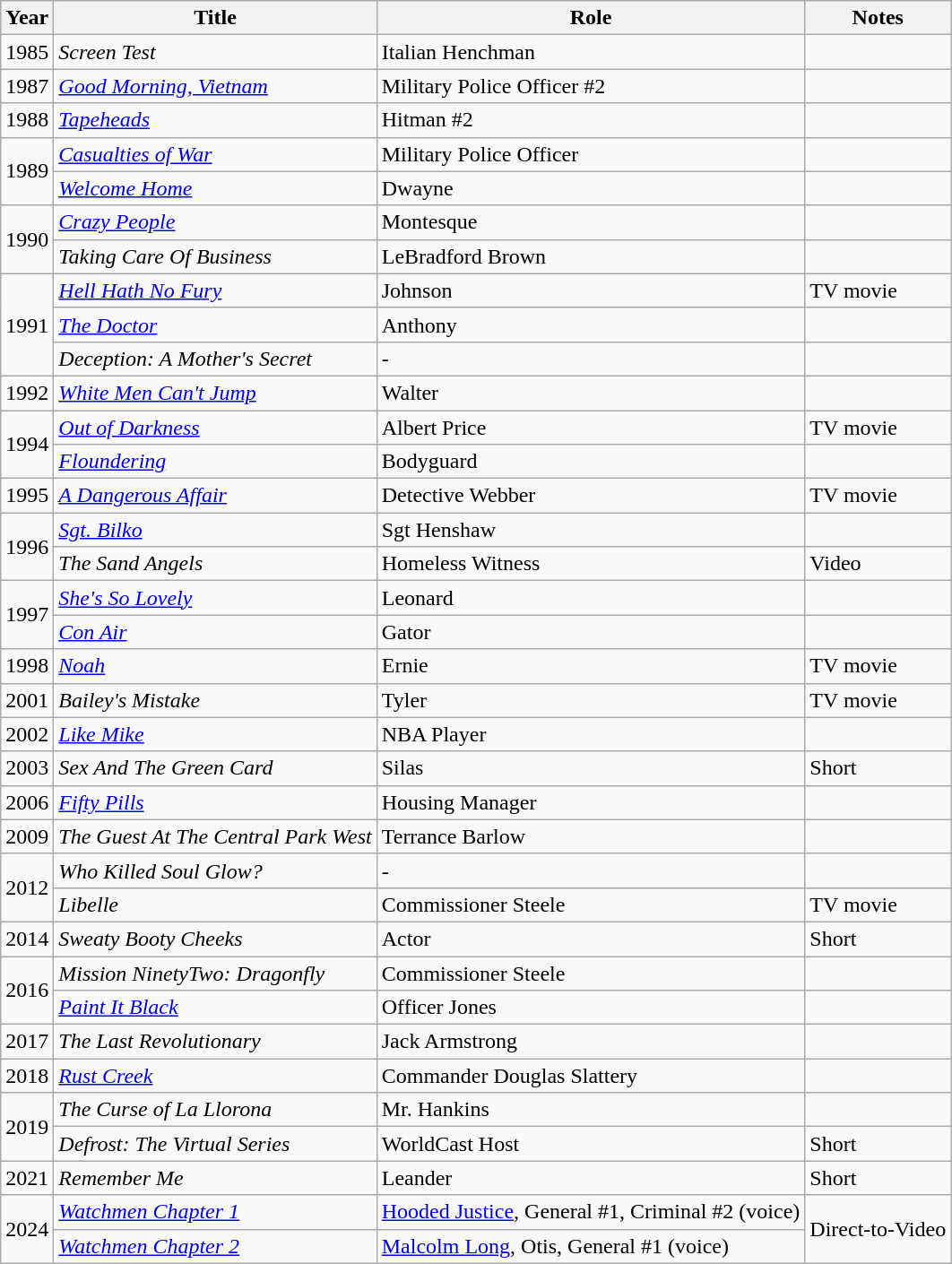<table class="wikitable plainrowheaders sortable" style="margin-right: 0;">
<tr>
<th>Year</th>
<th>Title</th>
<th>Role</th>
<th>Notes</th>
</tr>
<tr>
<td>1985</td>
<td><em>Screen Test</em></td>
<td>Italian Henchman</td>
<td></td>
</tr>
<tr>
<td>1987</td>
<td><em><a href='#'>Good Morning, Vietnam</a></em></td>
<td>Military Police Officer #2</td>
<td></td>
</tr>
<tr>
<td>1988</td>
<td><em><a href='#'>Tapeheads</a></em></td>
<td>Hitman #2</td>
<td></td>
</tr>
<tr>
<td rowspan="2">1989</td>
<td><em><a href='#'>Casualties of War</a></em></td>
<td>Military Police Officer</td>
<td></td>
</tr>
<tr>
<td><em><a href='#'>Welcome Home</a></em></td>
<td>Dwayne</td>
<td></td>
</tr>
<tr>
<td rowspan="2">1990</td>
<td><em><a href='#'>Crazy People</a></em></td>
<td>Montesque</td>
<td></td>
</tr>
<tr>
<td><em>Taking Care Of Business</em></td>
<td>LeBradford Brown</td>
<td></td>
</tr>
<tr>
<td rowspan="3">1991</td>
<td><em><a href='#'>Hell Hath No Fury</a></em></td>
<td>Johnson</td>
<td>TV movie</td>
</tr>
<tr>
<td><em><a href='#'>The Doctor</a></em></td>
<td>Anthony</td>
<td></td>
</tr>
<tr>
<td><em>Deception: A Mother's Secret</em></td>
<td>-</td>
<td></td>
</tr>
<tr>
<td>1992</td>
<td><em><a href='#'>White Men Can't Jump</a></em></td>
<td>Walter</td>
<td></td>
</tr>
<tr>
<td rowspan="2">1994</td>
<td><em><a href='#'>Out of Darkness</a></em></td>
<td>Albert Price</td>
<td>TV movie</td>
</tr>
<tr>
<td><em><a href='#'>Floundering</a></em></td>
<td>Bodyguard</td>
<td></td>
</tr>
<tr>
<td>1995</td>
<td><em><a href='#'>A Dangerous Affair</a></em></td>
<td>Detective Webber</td>
<td>TV movie</td>
</tr>
<tr>
<td rowspan="2">1996</td>
<td><em><a href='#'>Sgt. Bilko</a></em></td>
<td>Sgt Henshaw</td>
<td></td>
</tr>
<tr>
<td><em>The Sand Angels</em></td>
<td>Homeless Witness</td>
<td>Video</td>
</tr>
<tr>
<td rowspan="2">1997</td>
<td><em><a href='#'>She's So Lovely</a></em></td>
<td>Leonard</td>
<td></td>
</tr>
<tr>
<td><em><a href='#'>Con Air</a></em></td>
<td>Gator</td>
<td></td>
</tr>
<tr>
<td>1998</td>
<td><em><a href='#'>Noah</a></em></td>
<td>Ernie</td>
<td>TV movie</td>
</tr>
<tr>
<td>2001</td>
<td><em>Bailey's Mistake</em></td>
<td>Tyler</td>
<td>TV movie</td>
</tr>
<tr>
<td>2002</td>
<td><em><a href='#'>Like Mike</a></em></td>
<td>NBA Player</td>
<td></td>
</tr>
<tr>
<td>2003</td>
<td><em>Sex And The Green Card</em></td>
<td>Silas</td>
<td>Short</td>
</tr>
<tr>
<td>2006</td>
<td><em><a href='#'>Fifty Pills</a></em></td>
<td>Housing Manager</td>
<td></td>
</tr>
<tr>
<td>2009</td>
<td><em>The Guest At The Central Park West</em></td>
<td>Terrance Barlow</td>
<td></td>
</tr>
<tr>
<td rowspan="2">2012</td>
<td><em>Who Killed Soul Glow?</em></td>
<td>-</td>
<td></td>
</tr>
<tr>
<td><em>Libelle</em></td>
<td>Commissioner Steele</td>
<td>TV movie</td>
</tr>
<tr>
<td>2014</td>
<td><em>Sweaty Booty Cheeks</em></td>
<td>Actor</td>
<td>Short</td>
</tr>
<tr>
<td rowspan="2">2016</td>
<td><em>Mission NinetyTwo: Dragonfly</em></td>
<td>Commissioner Steele</td>
<td></td>
</tr>
<tr>
<td><em><a href='#'>Paint It Black</a></em></td>
<td>Officer Jones</td>
<td></td>
</tr>
<tr>
<td>2017</td>
<td><em>The Last Revolutionary</em></td>
<td>Jack Armstrong</td>
<td></td>
</tr>
<tr>
<td>2018</td>
<td><em><a href='#'>Rust Creek</a></em></td>
<td>Commander Douglas Slattery</td>
<td></td>
</tr>
<tr>
<td rowspan="2">2019</td>
<td><em>The Curse of La Llorona</em></td>
<td>Mr. Hankins</td>
<td></td>
</tr>
<tr>
<td><em>Defrost: The Virtual Series</em></td>
<td>WorldCast Host</td>
<td>Short</td>
</tr>
<tr>
<td>2021</td>
<td><em>Remember Me</em></td>
<td>Leander</td>
<td>Short</td>
</tr>
<tr>
<td rowspan="2">2024</td>
<td><em><a href='#'>Watchmen Chapter 1</a></em></td>
<td><a href='#'>Hooded Justice</a>, General #1, Criminal #2 (voice)</td>
<td Rowspan="2">Direct-to-Video</td>
</tr>
<tr>
<td><em><a href='#'>Watchmen Chapter 2</a></em></td>
<td><a href='#'>Malcolm Long</a>, Otis, General #1 (voice)</td>
</tr>
</table>
